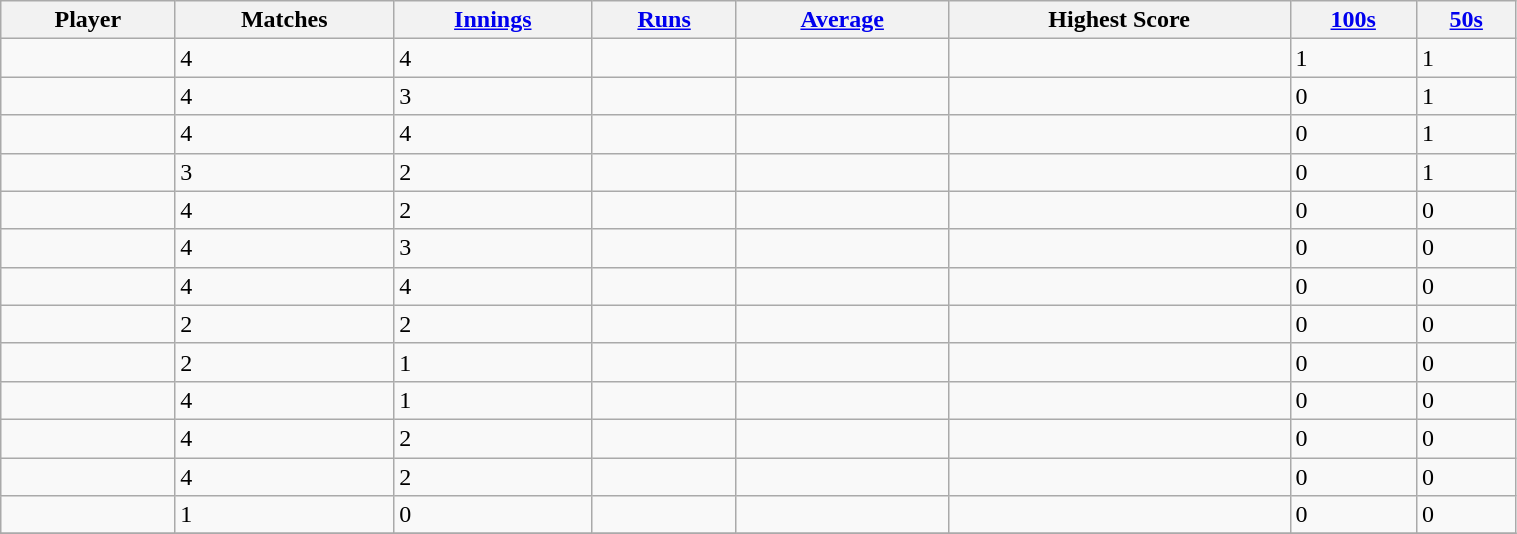<table class="wikitable sortable" style="width:80%;">
<tr>
<th>Player</th>
<th>Matches</th>
<th><a href='#'>Innings</a></th>
<th><a href='#'>Runs</a></th>
<th><a href='#'>Average</a></th>
<th>Highest Score</th>
<th><a href='#'>100s</a></th>
<th><a href='#'>50s</a></th>
</tr>
<tr>
<td></td>
<td>4</td>
<td>4</td>
<td></td>
<td></td>
<td></td>
<td>1</td>
<td>1</td>
</tr>
<tr>
<td></td>
<td>4</td>
<td>3</td>
<td></td>
<td></td>
<td></td>
<td>0</td>
<td>1</td>
</tr>
<tr>
<td></td>
<td>4</td>
<td>4</td>
<td></td>
<td></td>
<td></td>
<td>0</td>
<td>1</td>
</tr>
<tr>
<td></td>
<td>3</td>
<td>2</td>
<td></td>
<td></td>
<td></td>
<td>0</td>
<td>1</td>
</tr>
<tr>
<td></td>
<td>4</td>
<td>2</td>
<td></td>
<td></td>
<td></td>
<td>0</td>
<td>0</td>
</tr>
<tr>
<td></td>
<td>4</td>
<td>3</td>
<td></td>
<td></td>
<td></td>
<td>0</td>
<td>0</td>
</tr>
<tr>
<td></td>
<td>4</td>
<td>4</td>
<td></td>
<td></td>
<td></td>
<td>0</td>
<td>0</td>
</tr>
<tr>
<td></td>
<td>2</td>
<td>2</td>
<td></td>
<td></td>
<td></td>
<td>0</td>
<td>0</td>
</tr>
<tr>
<td></td>
<td>2</td>
<td>1</td>
<td></td>
<td></td>
<td></td>
<td>0</td>
<td>0</td>
</tr>
<tr>
<td></td>
<td>4</td>
<td>1</td>
<td></td>
<td></td>
<td></td>
<td>0</td>
<td>0</td>
</tr>
<tr>
<td></td>
<td>4</td>
<td>2</td>
<td></td>
<td></td>
<td></td>
<td>0</td>
<td>0</td>
</tr>
<tr>
<td></td>
<td>4</td>
<td>2</td>
<td></td>
<td></td>
<td></td>
<td>0</td>
<td>0</td>
</tr>
<tr>
<td></td>
<td>1</td>
<td>0</td>
<td></td>
<td></td>
<td></td>
<td>0</td>
<td>0</td>
</tr>
<tr>
</tr>
</table>
